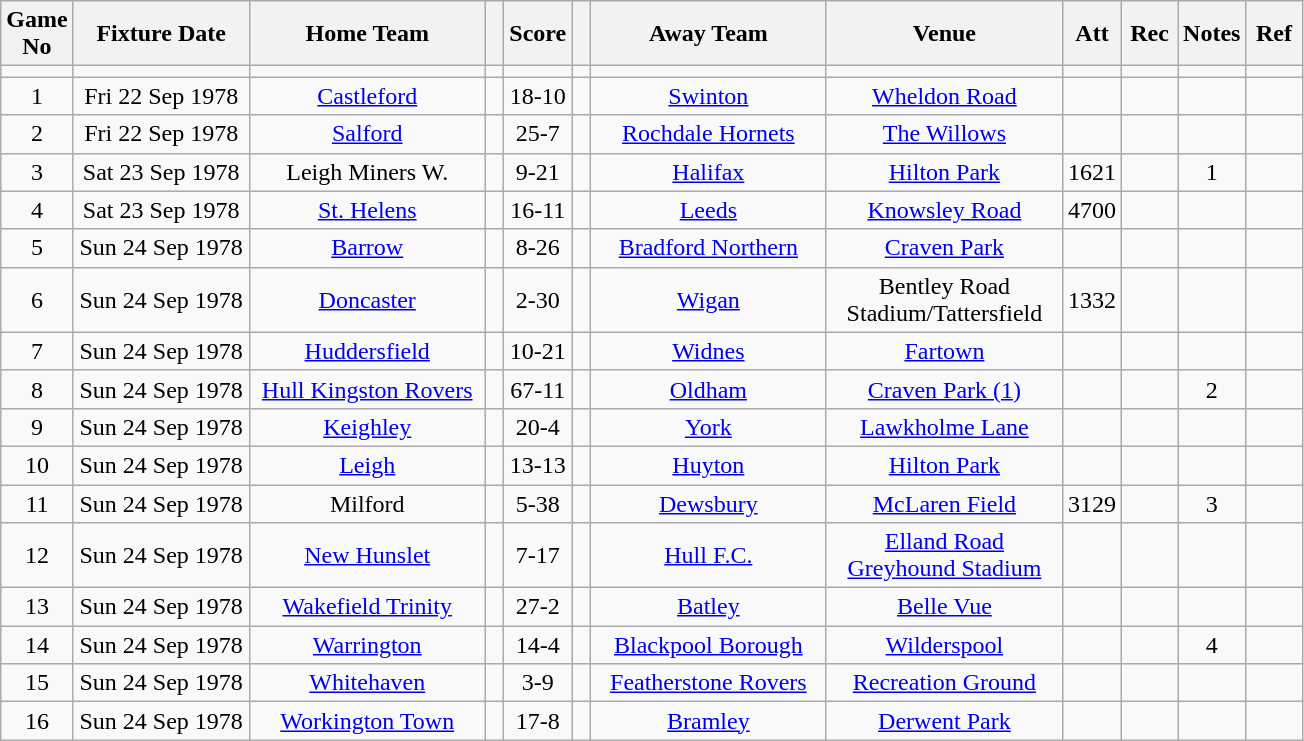<table class="wikitable" style="text-align:center;">
<tr>
<th width=10 abbr="No">Game No</th>
<th width=110 abbr="Date">Fixture Date</th>
<th width=150 abbr="Home Team">Home Team</th>
<th width=5 abbr="space"></th>
<th width=20 abbr="Score">Score</th>
<th width=5 abbr="space"></th>
<th width=150 abbr="Away Team">Away Team</th>
<th width=150 abbr="Venue">Venue</th>
<th width=30 abbr="Att">Att</th>
<th width=30 abbr="Rec">Rec</th>
<th width=20 abbr="Notes">Notes</th>
<th width=30 abbr="Ref">Ref</th>
</tr>
<tr>
<td></td>
<td></td>
<td></td>
<td></td>
<td></td>
<td></td>
<td></td>
<td></td>
<td></td>
<td></td>
<td></td>
<td></td>
</tr>
<tr>
<td>1</td>
<td>Fri 22 Sep 1978</td>
<td><a href='#'>Castleford</a></td>
<td></td>
<td>18-10</td>
<td></td>
<td><a href='#'>Swinton</a></td>
<td><a href='#'>Wheldon Road</a></td>
<td></td>
<td></td>
<td></td>
<td></td>
</tr>
<tr>
<td>2</td>
<td>Fri 22 Sep 1978</td>
<td><a href='#'>Salford</a></td>
<td></td>
<td>25-7</td>
<td></td>
<td><a href='#'>Rochdale Hornets</a></td>
<td><a href='#'>The Willows</a></td>
<td></td>
<td></td>
<td></td>
<td></td>
</tr>
<tr>
<td>3</td>
<td>Sat 23 Sep 1978</td>
<td>Leigh Miners W.</td>
<td></td>
<td>9-21</td>
<td></td>
<td><a href='#'>Halifax</a></td>
<td><a href='#'>Hilton Park</a></td>
<td>1621</td>
<td></td>
<td>1</td>
<td></td>
</tr>
<tr>
<td>4</td>
<td>Sat 23 Sep 1978</td>
<td><a href='#'>St. Helens</a></td>
<td></td>
<td>16-11</td>
<td></td>
<td><a href='#'>Leeds</a></td>
<td><a href='#'>Knowsley Road</a></td>
<td>4700</td>
<td></td>
<td></td>
<td></td>
</tr>
<tr>
<td>5</td>
<td>Sun 24 Sep 1978</td>
<td><a href='#'>Barrow</a></td>
<td></td>
<td>8-26</td>
<td></td>
<td><a href='#'>Bradford Northern</a></td>
<td><a href='#'>Craven Park</a></td>
<td></td>
<td></td>
<td></td>
<td></td>
</tr>
<tr>
<td>6</td>
<td>Sun 24 Sep 1978</td>
<td><a href='#'>Doncaster</a></td>
<td></td>
<td>2-30</td>
<td></td>
<td><a href='#'>Wigan</a></td>
<td>Bentley Road Stadium/Tattersfield</td>
<td>1332</td>
<td></td>
<td></td>
<td></td>
</tr>
<tr>
<td>7</td>
<td>Sun 24 Sep 1978</td>
<td><a href='#'>Huddersfield</a></td>
<td></td>
<td>10-21</td>
<td></td>
<td><a href='#'>Widnes</a></td>
<td><a href='#'>Fartown</a></td>
<td></td>
<td></td>
<td></td>
<td></td>
</tr>
<tr>
<td>8</td>
<td>Sun 24 Sep 1978</td>
<td><a href='#'>Hull Kingston Rovers</a></td>
<td></td>
<td>67-11</td>
<td></td>
<td><a href='#'>Oldham</a></td>
<td><a href='#'>Craven Park (1)</a></td>
<td></td>
<td></td>
<td>2</td>
<td></td>
</tr>
<tr>
<td>9</td>
<td>Sun 24 Sep 1978</td>
<td><a href='#'>Keighley</a></td>
<td></td>
<td>20-4</td>
<td></td>
<td><a href='#'>York</a></td>
<td><a href='#'>Lawkholme Lane</a></td>
<td></td>
<td></td>
<td></td>
<td></td>
</tr>
<tr>
<td>10</td>
<td>Sun 24 Sep 1978</td>
<td><a href='#'>Leigh</a></td>
<td></td>
<td>13-13</td>
<td></td>
<td><a href='#'>Huyton</a></td>
<td><a href='#'>Hilton Park</a></td>
<td></td>
<td></td>
<td></td>
<td></td>
</tr>
<tr>
<td>11</td>
<td>Sun 24 Sep 1978</td>
<td>Milford</td>
<td></td>
<td>5-38</td>
<td></td>
<td><a href='#'>Dewsbury</a></td>
<td><a href='#'>McLaren Field</a></td>
<td>3129</td>
<td></td>
<td>3</td>
<td></td>
</tr>
<tr>
<td>12</td>
<td>Sun 24 Sep 1978</td>
<td><a href='#'>New Hunslet</a></td>
<td></td>
<td>7-17</td>
<td></td>
<td><a href='#'>Hull F.C.</a></td>
<td><a href='#'>Elland Road Greyhound Stadium</a></td>
<td></td>
<td></td>
<td></td>
<td></td>
</tr>
<tr>
<td>13</td>
<td>Sun 24 Sep 1978</td>
<td><a href='#'>Wakefield Trinity</a></td>
<td></td>
<td>27-2</td>
<td></td>
<td><a href='#'>Batley</a></td>
<td><a href='#'>Belle Vue</a></td>
<td></td>
<td></td>
<td></td>
<td></td>
</tr>
<tr>
<td>14</td>
<td>Sun 24 Sep 1978</td>
<td><a href='#'>Warrington</a></td>
<td></td>
<td>14-4</td>
<td></td>
<td><a href='#'>Blackpool Borough</a></td>
<td><a href='#'>Wilderspool</a></td>
<td></td>
<td></td>
<td>4</td>
<td></td>
</tr>
<tr>
<td>15</td>
<td>Sun 24 Sep 1978</td>
<td><a href='#'>Whitehaven</a></td>
<td></td>
<td>3-9</td>
<td></td>
<td><a href='#'>Featherstone Rovers</a></td>
<td><a href='#'>Recreation Ground</a></td>
<td></td>
<td></td>
<td></td>
<td></td>
</tr>
<tr>
<td>16</td>
<td>Sun 24 Sep 1978</td>
<td><a href='#'>Workington Town</a></td>
<td></td>
<td>17-8</td>
<td></td>
<td><a href='#'>Bramley</a></td>
<td><a href='#'>Derwent Park</a></td>
<td></td>
<td></td>
<td></td>
<td></td>
</tr>
</table>
